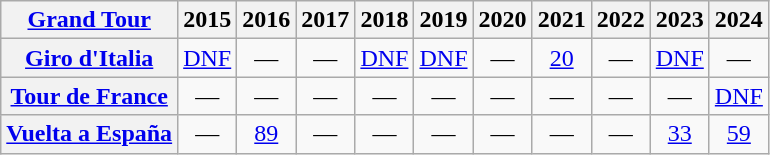<table class="wikitable plainrowheaders">
<tr>
<th scope="col"><a href='#'>Grand Tour</a></th>
<th scope="col">2015</th>
<th scope="col">2016</th>
<th scope="col">2017</th>
<th scope="col">2018</th>
<th scope="col">2019</th>
<th scope="col">2020</th>
<th scope="col">2021</th>
<th scope="col">2022</th>
<th scope="col">2023</th>
<th scope="col">2024</th>
</tr>
<tr style="text-align:center;">
<th scope="row"> <a href='#'>Giro d'Italia</a></th>
<td><a href='#'>DNF</a></td>
<td>—</td>
<td>—</td>
<td><a href='#'>DNF</a></td>
<td><a href='#'>DNF</a></td>
<td>—</td>
<td><a href='#'>20</a></td>
<td>—</td>
<td><a href='#'>DNF</a></td>
<td>—</td>
</tr>
<tr style="text-align:center;">
<th scope="row"> <a href='#'>Tour de France</a></th>
<td>—</td>
<td>—</td>
<td>—</td>
<td>—</td>
<td>—</td>
<td>—</td>
<td>—</td>
<td>—</td>
<td>—</td>
<td><a href='#'>DNF</a></td>
</tr>
<tr style="text-align:center;">
<th scope="row"> <a href='#'>Vuelta a España</a></th>
<td>—</td>
<td><a href='#'>89</a></td>
<td>—</td>
<td>—</td>
<td>—</td>
<td>—</td>
<td>—</td>
<td>—</td>
<td><a href='#'>33</a></td>
<td><a href='#'>59</a></td>
</tr>
</table>
